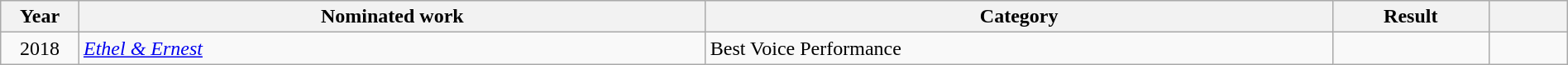<table class="wikitable" style="width:100%;">
<tr>
<th width=5%>Year</th>
<th style="width:40%;">Nominated work</th>
<th style="width:40%;">Category</th>
<th style="width:10%;">Result</th>
<th width=5%></th>
</tr>
<tr>
<td style="text-align:center;">2018</td>
<td style="text-align:left;"><em><a href='#'>Ethel & Ernest</a></em></td>
<td>Best Voice Performance</td>
<td></td>
<td style="text-align:center;"></td>
</tr>
</table>
